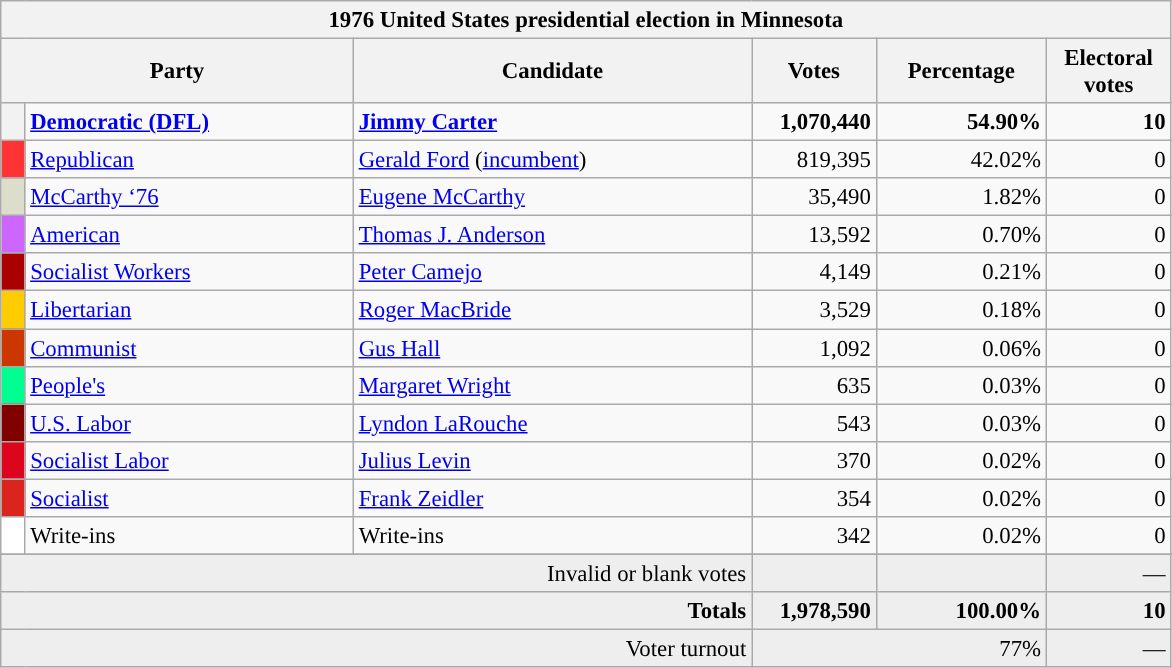<table class="wikitable" style="font-size: 95%;">
<tr>
<th colspan="6">1976 United States presidential election in Minnesota</th>
</tr>
<tr>
<th colspan="2" style="width: 15em">Party</th>
<th style="width: 17em">Candidate</th>
<th style="width: 5em">Votes</th>
<th style="width: 7em">Percentage</th>
<th style="width: 5em">Electoral votes</th>
</tr>
<tr>
<th style="background-color:"></th>
<td style="width: 130px"><strong><a href='#'>Democratic (DFL)</a></strong></td>
<td><strong><a href='#'>Jimmy Carter</a></strong></td>
<td align="right"><strong>1,070,440</strong></td>
<td align="right"><strong>54.90%</strong></td>
<td align="right"><strong>10</strong></td>
</tr>
<tr>
<th style="background-color:#FF3333; width: 3px"></th>
<td style="width: 130px"><a href='#'>Republican</a></td>
<td><a href='#'>Gerald Ford</a> (<a href='#'>incumbent</a>)</td>
<td align="right">819,395</td>
<td align="right">42.02%</td>
<td align="right">0</td>
</tr>
<tr>
<th style="background-color:#DDDDCC; width: 3px"></th>
<td style="width: 130px"><a href='#'>McCarthy ‘76</a></td>
<td><a href='#'>Eugene McCarthy</a></td>
<td align="right">35,490</td>
<td align="right">1.82%</td>
<td align="right">0</td>
</tr>
<tr>
<th style="background-color:#CC66FF; width: 3px"></th>
<td style="width: 130px"><a href='#'>American</a></td>
<td><a href='#'>Thomas J. Anderson</a></td>
<td align="right">13,592</td>
<td align="right">0.70%</td>
<td align="right">0</td>
</tr>
<tr>
<th style="background-color:#aa0000; width: 3px"></th>
<td style="width: 130px"><a href='#'>Socialist Workers</a></td>
<td><a href='#'>Peter Camejo</a></td>
<td align="right">4,149</td>
<td align="right">0.21%</td>
<td align="right">0</td>
</tr>
<tr>
<th style="background-color:#FFCC00; width: 3px"></th>
<td style="width: 130px"><a href='#'>Libertarian</a></td>
<td><a href='#'>Roger MacBride</a></td>
<td align="right">3,529</td>
<td align="right">0.18%</td>
<td align="right">0</td>
</tr>
<tr>
<th style="background-color:#CC3700; width: 3px"></th>
<td style="width: 130px"><a href='#'>Communist</a></td>
<td><a href='#'>Gus Hall</a></td>
<td align="right">1,092</td>
<td align="right">0.06%</td>
<td align="right">0</td>
</tr>
<tr>
<th style="background-color:#00FF90; width: 3px"></th>
<td style="width: 130px"><a href='#'>People's</a></td>
<td><a href='#'>Margaret Wright</a></td>
<td align="right">635</td>
<td align="right">0.03%</td>
<td align="right">0</td>
</tr>
<tr>
<th style="background-color:#800000; width: 3px"></th>
<td style="width: 130px"><a href='#'>U.S. Labor</a></td>
<td><a href='#'>Lyndon LaRouche</a></td>
<td align="right">543</td>
<td align="right">0.03%</td>
<td align="right">0</td>
</tr>
<tr>
<th style="background-color:#DD051D; width: 3px"></th>
<td style="width: 130px"><a href='#'>Socialist Labor</a></td>
<td><a href='#'>Julius Levin</a></td>
<td align="right">370</td>
<td align="right">0.02%</td>
<td align="right">0</td>
</tr>
<tr>
<th style="background-color:#DC241f; width: 3px"></th>
<td style="width: 130px"><a href='#'>Socialist</a></td>
<td><a href='#'>Frank Zeidler</a></td>
<td align="right">354</td>
<td align="right">0.02%</td>
<td align="right">0</td>
</tr>
<tr>
<th style="background-color:#FFFFFF; width: 3px"></th>
<td style="width: 130px">Write-ins</td>
<td>Write-ins</td>
<td align="right">342</td>
<td align="right">0.02%</td>
<td align="right">0</td>
</tr>
<tr>
</tr>
<tr bgcolor="#EEEEEE">
<td colspan="3" align="right">Invalid or blank votes</td>
<td align="right"></td>
<td align="right"></td>
<td align="right">—</td>
</tr>
<tr bgcolor="#EEEEEE">
<td colspan="3" align="right"><strong>Totals</strong></td>
<td align="right"><strong>1,978,590</strong></td>
<td align="right"><strong>100.00%</strong></td>
<td align="right"><strong>10</strong></td>
</tr>
<tr bgcolor="#EEEEEE">
<td colspan="3" align="right">Voter turnout</td>
<td colspan="2" align="right">77%</td>
<td align="right">—</td>
</tr>
</table>
